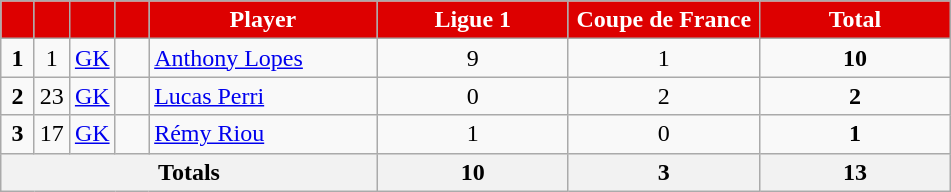<table class="wikitable"; style="text-align:center">
<tr>
<th style="background:#DD0000; color:white; width:15px"></th>
<th style="background:#DD0000; color:white; width:15px"></th>
<th style="background:#DD0000; color:white; width:15px"></th>
<th style="background:#DD0000; color:white; width:15px"></th>
<th style="background:#DD0000; color:white; width:145px">Player</th>
<th style="background:#DD0000; color:white; width:120px">Ligue 1</th>
<th style="background:#DD0000; color:white; width:120px">Coupe de France</th>
<th style="background:#DD0000; color:white; width:120px">Total</th>
</tr>
<tr>
<td><strong>1</strong></td>
<td>1</td>
<td><a href='#'>GK</a></td>
<td></td>
<td align=left><a href='#'>Anthony Lopes</a></td>
<td>9</td>
<td>1</td>
<td><strong>10</strong></td>
</tr>
<tr>
<td><strong>2</strong></td>
<td>23</td>
<td><a href='#'>GK</a></td>
<td></td>
<td align=left><a href='#'>Lucas Perri</a></td>
<td>0</td>
<td>2</td>
<td><strong>2</strong></td>
</tr>
<tr>
<td><strong>3</strong></td>
<td>17</td>
<td><a href='#'>GK</a></td>
<td></td>
<td align=left><a href='#'>Rémy Riou</a></td>
<td>1</td>
<td>0</td>
<td><strong>1</strong></td>
</tr>
<tr>
<th colspan=5><strong>Totals</strong></th>
<th><strong>10</strong></th>
<th><strong>3</strong></th>
<th><strong>13</strong></th>
</tr>
</table>
